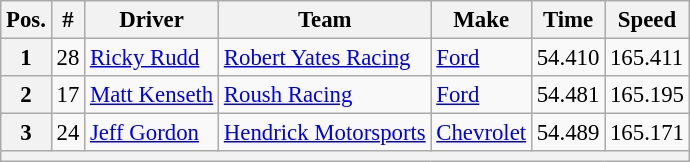<table class="wikitable" style="font-size:95%">
<tr>
<th>Pos.</th>
<th>#</th>
<th>Driver</th>
<th>Team</th>
<th>Make</th>
<th>Time</th>
<th>Speed</th>
</tr>
<tr>
<th>1</th>
<td>28</td>
<td><a href='#'>Ricky Rudd</a></td>
<td><a href='#'>Robert Yates Racing</a></td>
<td><a href='#'>Ford</a></td>
<td>54.410</td>
<td>165.411</td>
</tr>
<tr>
<th>2</th>
<td>17</td>
<td><a href='#'>Matt Kenseth</a></td>
<td><a href='#'>Roush Racing</a></td>
<td><a href='#'>Ford</a></td>
<td>54.481</td>
<td>165.195</td>
</tr>
<tr>
<th>3</th>
<td>24</td>
<td><a href='#'>Jeff Gordon</a></td>
<td><a href='#'>Hendrick Motorsports</a></td>
<td><a href='#'>Chevrolet</a></td>
<td>54.489</td>
<td>165.171</td>
</tr>
<tr>
<th colspan="7"></th>
</tr>
</table>
